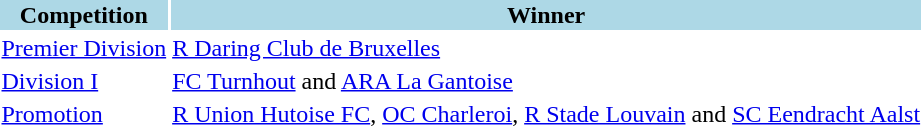<table>
<tr style="background:lightblue;">
<th>Competition</th>
<th>Winner</th>
</tr>
<tr>
<td><a href='#'>Premier Division</a></td>
<td><a href='#'>R Daring Club de Bruxelles</a></td>
</tr>
<tr>
<td><a href='#'>Division I</a></td>
<td><a href='#'>FC Turnhout</a> and <a href='#'>ARA La Gantoise</a></td>
</tr>
<tr>
<td><a href='#'>Promotion</a></td>
<td><a href='#'>R Union Hutoise FC</a>, <a href='#'>OC Charleroi</a>, <a href='#'>R Stade Louvain</a> and <a href='#'>SC Eendracht Aalst</a></td>
</tr>
</table>
